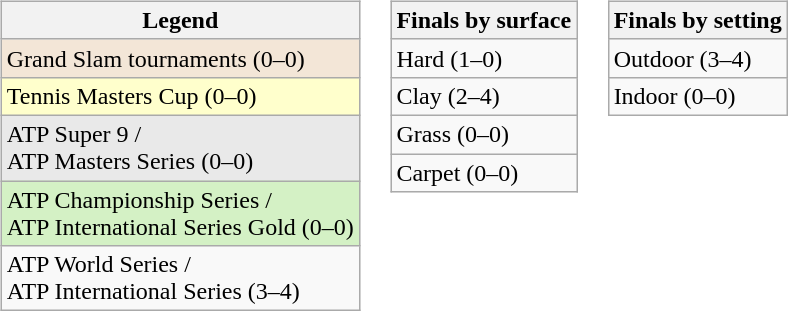<table>
<tr valign="top">
<td><br><table class="wikitable sortable mw-collapsible mw-collapsed">
<tr>
<th>Legend</th>
</tr>
<tr style="background:#f3e6d7;">
<td>Grand Slam tournaments (0–0)</td>
</tr>
<tr style="background:#ffffcc;">
<td>Tennis Masters Cup (0–0)</td>
</tr>
<tr style="background:#e9e9e9;">
<td>ATP Super 9 / <br>ATP Masters Series (0–0)</td>
</tr>
<tr style="background:#d4f1c5;">
<td>ATP Championship Series / <br>ATP International Series Gold (0–0)</td>
</tr>
<tr>
<td>ATP World Series / <br>ATP International Series (3–4)</td>
</tr>
</table>
</td>
<td><br><table class="wikitable sortable mw-collapsible mw-collapsed">
<tr>
<th>Finals by surface</th>
</tr>
<tr>
<td>Hard (1–0)</td>
</tr>
<tr>
<td>Clay (2–4)</td>
</tr>
<tr>
<td>Grass (0–0)</td>
</tr>
<tr>
<td>Carpet (0–0)</td>
</tr>
</table>
</td>
<td><br><table class="wikitable sortable mw-collapsible mw-collapsed">
<tr>
<th>Finals by setting</th>
</tr>
<tr>
<td>Outdoor (3–4)</td>
</tr>
<tr>
<td>Indoor (0–0)</td>
</tr>
</table>
</td>
</tr>
</table>
